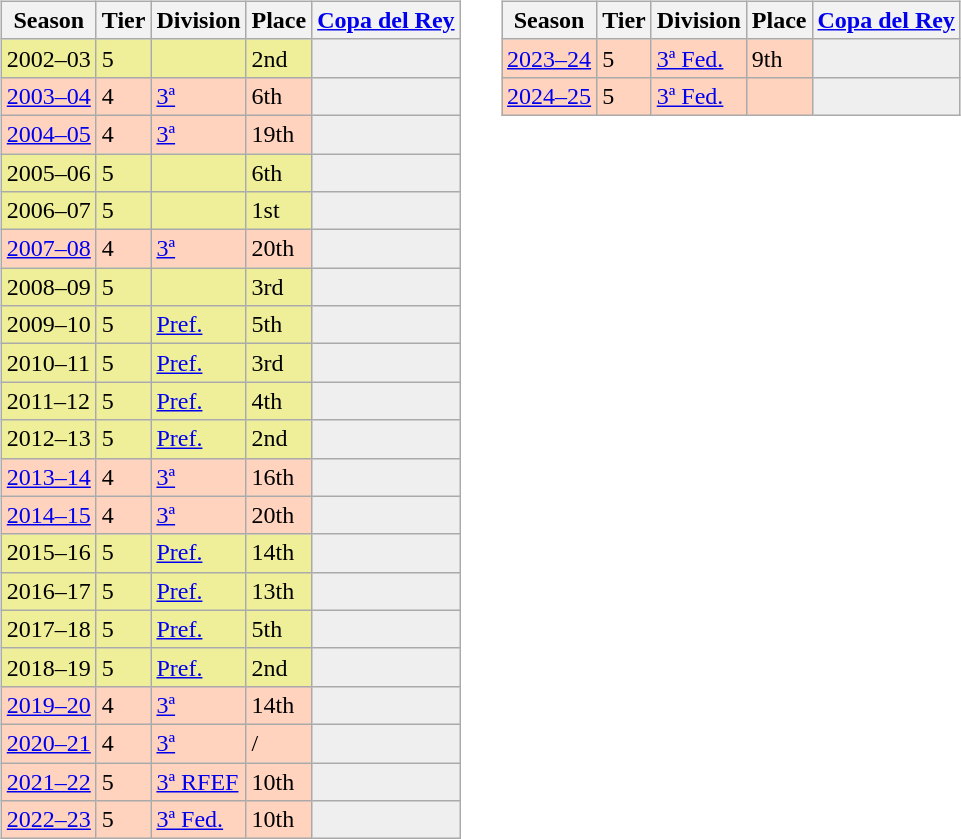<table>
<tr>
<td valign="top" width=49%><br><table class="wikitable">
<tr style="background:#f0f6fa;">
<th>Season</th>
<th>Tier</th>
<th>Division</th>
<th>Place</th>
<th><a href='#'>Copa del Rey</a></th>
</tr>
<tr>
<td style="background:#EFEF99;">2002–03</td>
<td style="background:#EFEF99;">5</td>
<td style="background:#EFEF99;"></td>
<td style="background:#EFEF99;">2nd</td>
<th style="background:#efefef;"></th>
</tr>
<tr>
<td style="background:#FFD3BD;"><a href='#'>2003–04</a></td>
<td style="background:#FFD3BD;">4</td>
<td style="background:#FFD3BD;"><a href='#'>3ª</a></td>
<td style="background:#FFD3BD;">6th</td>
<td style="background:#efefef;"></td>
</tr>
<tr>
<td style="background:#FFD3BD;"><a href='#'>2004–05</a></td>
<td style="background:#FFD3BD;">4</td>
<td style="background:#FFD3BD;"><a href='#'>3ª</a></td>
<td style="background:#FFD3BD;">19th</td>
<td style="background:#efefef;"></td>
</tr>
<tr>
<td style="background:#EFEF99;">2005–06</td>
<td style="background:#EFEF99;">5</td>
<td style="background:#EFEF99;"></td>
<td style="background:#EFEF99;">6th</td>
<th style="background:#efefef;"></th>
</tr>
<tr>
<td style="background:#EFEF99;">2006–07</td>
<td style="background:#EFEF99;">5</td>
<td style="background:#EFEF99;"></td>
<td style="background:#EFEF99;">1st</td>
<th style="background:#efefef;"></th>
</tr>
<tr>
<td style="background:#FFD3BD;"><a href='#'>2007–08</a></td>
<td style="background:#FFD3BD;">4</td>
<td style="background:#FFD3BD;"><a href='#'>3ª</a></td>
<td style="background:#FFD3BD;">20th</td>
<th style="background:#efefef;"></th>
</tr>
<tr>
<td style="background:#EFEF99;">2008–09</td>
<td style="background:#EFEF99;">5</td>
<td style="background:#EFEF99;"></td>
<td style="background:#EFEF99;">3rd</td>
<th style="background:#efefef;"></th>
</tr>
<tr>
<td style="background:#EFEF99;">2009–10</td>
<td style="background:#EFEF99;">5</td>
<td style="background:#EFEF99;"><a href='#'>Pref.</a></td>
<td style="background:#EFEF99;">5th</td>
<th style="background:#efefef;"></th>
</tr>
<tr>
<td style="background:#EFEF99;">2010–11</td>
<td style="background:#EFEF99;">5</td>
<td style="background:#EFEF99;"><a href='#'>Pref.</a></td>
<td style="background:#EFEF99;">3rd</td>
<th style="background:#efefef;"></th>
</tr>
<tr>
<td style="background:#EFEF99;">2011–12</td>
<td style="background:#EFEF99;">5</td>
<td style="background:#EFEF99;"><a href='#'>Pref.</a></td>
<td style="background:#EFEF99;">4th</td>
<th style="background:#efefef;"></th>
</tr>
<tr>
<td style="background:#EFEF99;">2012–13</td>
<td style="background:#EFEF99;">5</td>
<td style="background:#EFEF99;"><a href='#'>Pref.</a></td>
<td style="background:#EFEF99;">2nd</td>
<th style="background:#efefef;"></th>
</tr>
<tr>
<td style="background:#FFD3BD;"><a href='#'>2013–14</a></td>
<td style="background:#FFD3BD;">4</td>
<td style="background:#FFD3BD;"><a href='#'>3ª</a></td>
<td style="background:#FFD3BD;">16th</td>
<th style="background:#efefef;"></th>
</tr>
<tr>
<td style="background:#FFD3BD;"><a href='#'>2014–15</a></td>
<td style="background:#FFD3BD;">4</td>
<td style="background:#FFD3BD;"><a href='#'>3ª</a></td>
<td style="background:#FFD3BD;">20th</td>
<th style="background:#efefef;"></th>
</tr>
<tr>
<td style="background:#EFEF99;">2015–16</td>
<td style="background:#EFEF99;">5</td>
<td style="background:#EFEF99;"><a href='#'>Pref.</a></td>
<td style="background:#EFEF99;">14th</td>
<th style="background:#efefef;"></th>
</tr>
<tr>
<td style="background:#EFEF99;">2016–17</td>
<td style="background:#EFEF99;">5</td>
<td style="background:#EFEF99;"><a href='#'>Pref.</a></td>
<td style="background:#EFEF99;">13th</td>
<th style="background:#efefef;"></th>
</tr>
<tr>
<td style="background:#EFEF99;">2017–18</td>
<td style="background:#EFEF99;">5</td>
<td style="background:#EFEF99;"><a href='#'>Pref.</a></td>
<td style="background:#EFEF99;">5th</td>
<th style="background:#efefef;"></th>
</tr>
<tr>
<td style="background:#EFEF99;">2018–19</td>
<td style="background:#EFEF99;">5</td>
<td style="background:#EFEF99;"><a href='#'>Pref.</a></td>
<td style="background:#EFEF99;">2nd</td>
<th style="background:#efefef;"></th>
</tr>
<tr>
<td style="background:#FFD3BD;"><a href='#'>2019–20</a></td>
<td style="background:#FFD3BD;">4</td>
<td style="background:#FFD3BD;"><a href='#'>3ª</a></td>
<td style="background:#FFD3BD;">14th</td>
<th style="background:#efefef;"></th>
</tr>
<tr>
<td style="background:#FFD3BD;"><a href='#'>2020–21</a></td>
<td style="background:#FFD3BD;">4</td>
<td style="background:#FFD3BD;"><a href='#'>3ª</a></td>
<td style="background:#FFD3BD;"> / </td>
<th style="background:#efefef;"></th>
</tr>
<tr>
<td style="background:#FFD3BD;"><a href='#'>2021–22</a></td>
<td style="background:#FFD3BD;">5</td>
<td style="background:#FFD3BD;"><a href='#'>3ª RFEF</a></td>
<td style="background:#FFD3BD;">10th</td>
<th style="background:#efefef;"></th>
</tr>
<tr>
<td style="background:#FFD3BD;"><a href='#'>2022–23</a></td>
<td style="background:#FFD3BD;">5</td>
<td style="background:#FFD3BD;"><a href='#'>3ª Fed.</a></td>
<td style="background:#FFD3BD;">10th</td>
<th style="background:#efefef;"></th>
</tr>
</table>
</td>
<td valign="top" width=49%><br><table class="wikitable">
<tr style="background:#f0f6fa;">
<th>Season</th>
<th>Tier</th>
<th>Division</th>
<th>Place</th>
<th><a href='#'>Copa del Rey</a></th>
</tr>
<tr>
<td style="background:#FFD3BD;"><a href='#'>2023–24</a></td>
<td style="background:#FFD3BD;">5</td>
<td style="background:#FFD3BD;"><a href='#'>3ª Fed.</a></td>
<td style="background:#FFD3BD;">9th</td>
<th style="background:#efefef;"></th>
</tr>
<tr>
<td style="background:#FFD3BD;"><a href='#'>2024–25</a></td>
<td style="background:#FFD3BD;">5</td>
<td style="background:#FFD3BD;"><a href='#'>3ª Fed.</a></td>
<td style="background:#FFD3BD;"></td>
<th style="background:#efefef;"></th>
</tr>
</table>
</td>
</tr>
</table>
